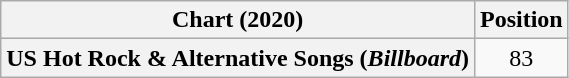<table class="wikitable plainrowheaders" style="text-align:center">
<tr>
<th scope="col">Chart (2020)</th>
<th scope="col">Position</th>
</tr>
<tr>
<th scope="row">US Hot Rock & Alternative Songs (<em>Billboard</em>)</th>
<td>83</td>
</tr>
</table>
